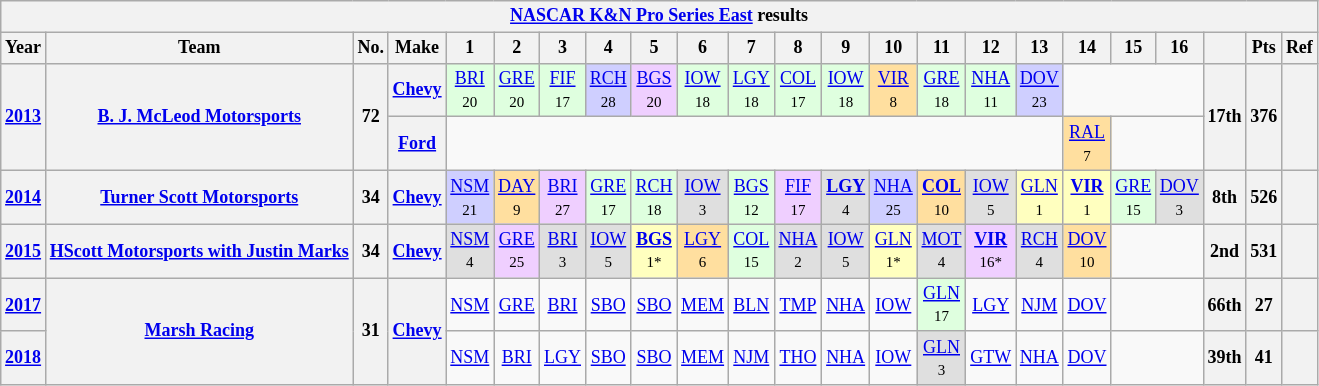<table class="wikitable" style="text-align:center; font-size:75%">
<tr>
<th colspan=23><a href='#'>NASCAR K&N Pro Series East</a> results</th>
</tr>
<tr>
<th>Year</th>
<th>Team</th>
<th>No.</th>
<th>Make</th>
<th>1</th>
<th>2</th>
<th>3</th>
<th>4</th>
<th>5</th>
<th>6</th>
<th>7</th>
<th>8</th>
<th>9</th>
<th>10</th>
<th>11</th>
<th>12</th>
<th>13</th>
<th>14</th>
<th>15</th>
<th>16</th>
<th></th>
<th>Pts</th>
<th>Ref</th>
</tr>
<tr>
<th rowspan=2><a href='#'>2013</a></th>
<th rowspan=2><a href='#'>B. J. McLeod Motorsports</a></th>
<th rowspan=2>72</th>
<th><a href='#'>Chevy</a></th>
<td style="background:#DFFFDF;"><a href='#'>BRI</a><br><small>20</small></td>
<td style="background:#DFFFDF;"><a href='#'>GRE</a><br><small>20</small></td>
<td style="background:#DFFFDF;"><a href='#'>FIF</a><br><small>17</small></td>
<td style="background:#CFCFFF;"><a href='#'>RCH</a><br><small>28</small></td>
<td style="background:#EFCFFF;"><a href='#'>BGS</a><br><small>20</small></td>
<td style="background:#DFFFDF;"><a href='#'>IOW</a><br><small>18</small></td>
<td style="background:#DFFFDF;"><a href='#'>LGY</a><br><small>18</small></td>
<td style="background:#DFFFDF;"><a href='#'>COL</a><br><small>17</small></td>
<td style="background:#DFFFDF;"><a href='#'>IOW</a><br><small>18</small></td>
<td style="background:#FFDF9F;"><a href='#'>VIR</a><br><small>8</small></td>
<td style="background:#DFFFDF;"><a href='#'>GRE</a><br><small>18</small></td>
<td style="background:#DFFFDF;"><a href='#'>NHA</a><br><small>11</small></td>
<td style="background:#CFCFFF;"><a href='#'>DOV</a><br><small>23</small></td>
<td colspan=3></td>
<th rowspan=2>17th</th>
<th rowspan=2>376</th>
<th rowspan=2></th>
</tr>
<tr>
<th><a href='#'>Ford</a></th>
<td colspan=13></td>
<td style="background:#FFDF9F;"><a href='#'>RAL</a><br><small>7</small></td>
<td colspan=2></td>
</tr>
<tr>
<th><a href='#'>2014</a></th>
<th><a href='#'>Turner Scott Motorsports</a></th>
<th>34</th>
<th><a href='#'>Chevy</a></th>
<td style="background:#CFCFFF;"><a href='#'>NSM</a><br><small>21</small></td>
<td style="background:#FFDF9F;"><a href='#'>DAY</a><br><small>9</small></td>
<td style="background:#EFCFFF;"><a href='#'>BRI</a><br><small>27</small></td>
<td style="background:#DFFFDF;"><a href='#'>GRE</a><br><small>17</small></td>
<td style="background:#DFFFDF;"><a href='#'>RCH</a><br><small>18</small></td>
<td style="background:#DFDFDF;"><a href='#'>IOW</a><br><small>3</small></td>
<td style="background:#DFFFDF;"><a href='#'>BGS</a><br><small>12</small></td>
<td style="background:#EFCFFF;"><a href='#'>FIF</a><br><small>17</small></td>
<td style="background:#DFDFDF;"><strong><a href='#'>LGY</a></strong><br><small>4</small></td>
<td style="background:#CFCFFF;"><a href='#'>NHA</a><br><small>25</small></td>
<td style="background:#FFDF9F;"><strong><a href='#'>COL</a></strong><br><small>10</small></td>
<td style="background:#DFDFDF;"><a href='#'>IOW</a><br><small>5</small></td>
<td style="background:#FFFFBF;"><a href='#'>GLN</a><br><small>1</small></td>
<td style="background:#FFFFBF;"><strong><a href='#'>VIR</a></strong><br><small>1</small></td>
<td style="background:#DFFFDF;"><a href='#'>GRE</a><br><small>15</small></td>
<td style="background:#DFDFDF;"><a href='#'>DOV</a><br><small>3</small></td>
<th>8th</th>
<th>526</th>
<th></th>
</tr>
<tr>
<th><a href='#'>2015</a></th>
<th><a href='#'>HScott Motorsports with Justin Marks</a></th>
<th>34</th>
<th><a href='#'>Chevy</a></th>
<td style="background:#DFDFDF;"><a href='#'>NSM</a><br><small>4</small></td>
<td style="background:#EFCFFF;"><a href='#'>GRE</a><br><small>25</small></td>
<td style="background:#DFDFDF;"><a href='#'>BRI</a><br><small>3</small></td>
<td style="background:#DFDFDF;"><a href='#'>IOW</a><br><small>5</small></td>
<td style="background:#FFFFBF;"><strong><a href='#'>BGS</a></strong><br><small>1*</small></td>
<td style="background:#FFDF9F;"><a href='#'>LGY</a><br><small>6</small></td>
<td style="background:#DFFFDF;"><a href='#'>COL</a><br><small>15</small></td>
<td style="background:#DFDFDF;"><a href='#'>NHA</a><br><small>2</small></td>
<td style="background:#DFDFDF;"><a href='#'>IOW</a><br><small>5</small></td>
<td style="background:#FFFFBF;"><a href='#'>GLN</a><br><small>1*</small></td>
<td style="background:#DFDFDF;"><a href='#'>MOT</a><br><small>4</small></td>
<td style="background:#EFCFFF;"><strong><a href='#'>VIR</a></strong><br><small>16*</small></td>
<td style="background:#DFDFDF;"><a href='#'>RCH</a><br><small>4</small></td>
<td style="background:#FFDF9F;"><a href='#'>DOV</a><br><small>10</small></td>
<td colspan=2></td>
<th>2nd</th>
<th>531</th>
<th></th>
</tr>
<tr>
<th><a href='#'>2017</a></th>
<th rowspan=2><a href='#'>Marsh Racing</a></th>
<th rowspan=2>31</th>
<th rowspan=2><a href='#'>Chevy</a></th>
<td><a href='#'>NSM</a></td>
<td><a href='#'>GRE</a></td>
<td><a href='#'>BRI</a></td>
<td><a href='#'>SBO</a></td>
<td><a href='#'>SBO</a></td>
<td><a href='#'>MEM</a></td>
<td><a href='#'>BLN</a></td>
<td><a href='#'>TMP</a></td>
<td><a href='#'>NHA</a></td>
<td><a href='#'>IOW</a></td>
<td style="background:#DFFFDF;"><a href='#'>GLN</a><br><small>17</small></td>
<td><a href='#'>LGY</a></td>
<td><a href='#'>NJM</a></td>
<td><a href='#'>DOV</a></td>
<td colspan=2></td>
<th>66th</th>
<th>27</th>
<th></th>
</tr>
<tr>
<th><a href='#'>2018</a></th>
<td><a href='#'>NSM</a></td>
<td><a href='#'>BRI</a></td>
<td><a href='#'>LGY</a></td>
<td><a href='#'>SBO</a></td>
<td><a href='#'>SBO</a></td>
<td><a href='#'>MEM</a></td>
<td><a href='#'>NJM</a></td>
<td><a href='#'>THO</a></td>
<td><a href='#'>NHA</a></td>
<td><a href='#'>IOW</a></td>
<td style="background:#DFDFDF;"><a href='#'>GLN</a><br><small>3</small></td>
<td><a href='#'>GTW</a></td>
<td><a href='#'>NHA</a></td>
<td><a href='#'>DOV</a></td>
<td colspan=2></td>
<th>39th</th>
<th>41</th>
<th></th>
</tr>
</table>
